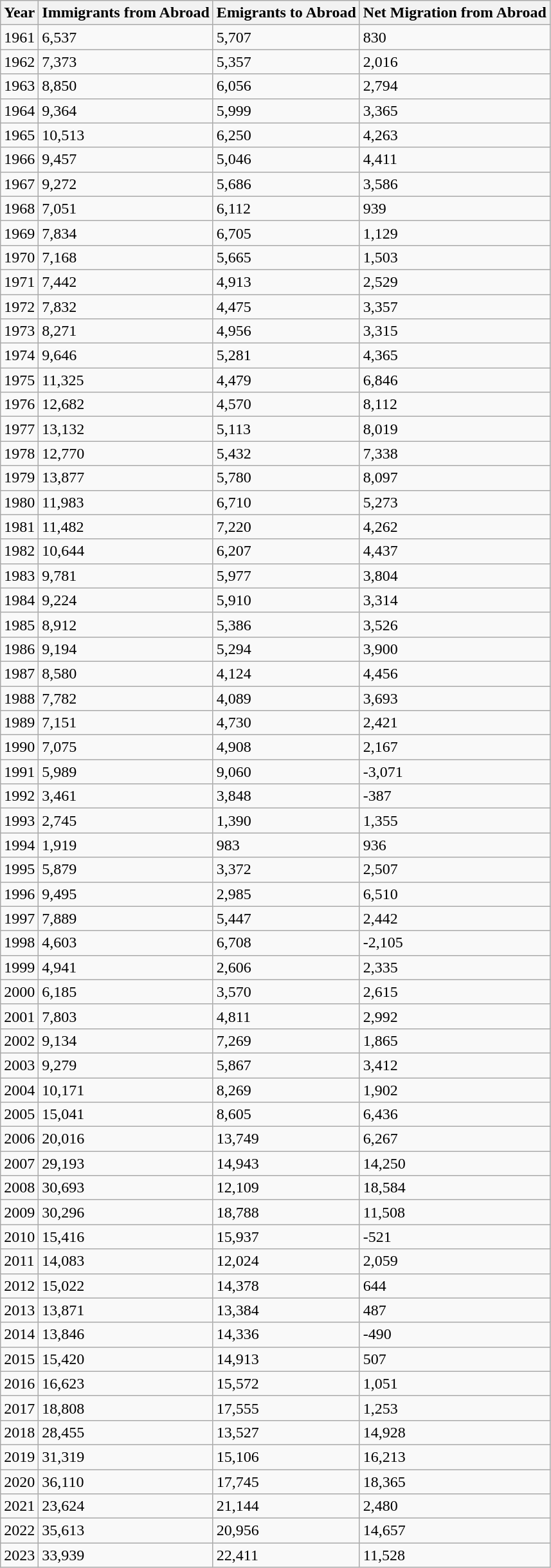<table class="wikitable sortable">
<tr>
<th>Year</th>
<th>Immigrants from Abroad</th>
<th>Emigrants to Abroad</th>
<th>Net Migration from Abroad</th>
</tr>
<tr>
<td>1961</td>
<td>6,537</td>
<td>5,707</td>
<td>830</td>
</tr>
<tr>
<td>1962</td>
<td>7,373</td>
<td>5,357</td>
<td>2,016</td>
</tr>
<tr>
<td>1963</td>
<td>8,850</td>
<td>6,056</td>
<td>2,794</td>
</tr>
<tr>
<td>1964</td>
<td>9,364</td>
<td>5,999</td>
<td>3,365</td>
</tr>
<tr>
<td>1965</td>
<td>10,513</td>
<td>6,250</td>
<td>4,263</td>
</tr>
<tr>
<td>1966</td>
<td>9,457</td>
<td>5,046</td>
<td>4,411</td>
</tr>
<tr>
<td>1967</td>
<td>9,272</td>
<td>5,686</td>
<td>3,586</td>
</tr>
<tr>
<td>1968</td>
<td>7,051</td>
<td>6,112</td>
<td>939</td>
</tr>
<tr>
<td>1969</td>
<td>7,834</td>
<td>6,705</td>
<td>1,129</td>
</tr>
<tr>
<td>1970</td>
<td>7,168</td>
<td>5,665</td>
<td>1,503</td>
</tr>
<tr>
<td>1971</td>
<td>7,442</td>
<td>4,913</td>
<td>2,529</td>
</tr>
<tr>
<td>1972</td>
<td>7,832</td>
<td>4,475</td>
<td>3,357</td>
</tr>
<tr>
<td>1973</td>
<td>8,271</td>
<td>4,956</td>
<td>3,315</td>
</tr>
<tr>
<td>1974</td>
<td>9,646</td>
<td>5,281</td>
<td>4,365</td>
</tr>
<tr>
<td>1975</td>
<td>11,325</td>
<td>4,479</td>
<td>6,846</td>
</tr>
<tr>
<td>1976</td>
<td>12,682</td>
<td>4,570</td>
<td>8,112</td>
</tr>
<tr>
<td>1977</td>
<td>13,132</td>
<td>5,113</td>
<td>8,019</td>
</tr>
<tr>
<td>1978</td>
<td>12,770</td>
<td>5,432</td>
<td>7,338</td>
</tr>
<tr>
<td>1979</td>
<td>13,877</td>
<td>5,780</td>
<td>8,097</td>
</tr>
<tr>
<td>1980</td>
<td>11,983</td>
<td>6,710</td>
<td>5,273</td>
</tr>
<tr>
<td>1981</td>
<td>11,482</td>
<td>7,220</td>
<td>4,262</td>
</tr>
<tr>
<td>1982</td>
<td>10,644</td>
<td>6,207</td>
<td>4,437</td>
</tr>
<tr>
<td>1983</td>
<td>9,781</td>
<td>5,977</td>
<td>3,804</td>
</tr>
<tr>
<td>1984</td>
<td>9,224</td>
<td>5,910</td>
<td>3,314</td>
</tr>
<tr>
<td>1985</td>
<td>8,912</td>
<td>5,386</td>
<td>3,526</td>
</tr>
<tr>
<td>1986</td>
<td>9,194</td>
<td>5,294</td>
<td>3,900</td>
</tr>
<tr>
<td>1987</td>
<td>8,580</td>
<td>4,124</td>
<td>4,456</td>
</tr>
<tr>
<td>1988</td>
<td>7,782</td>
<td>4,089</td>
<td>3,693</td>
</tr>
<tr>
<td>1989</td>
<td>7,151</td>
<td>4,730</td>
<td>2,421</td>
</tr>
<tr>
<td>1990</td>
<td>7,075</td>
<td>4,908</td>
<td>2,167</td>
</tr>
<tr>
<td>1991</td>
<td>5,989</td>
<td>9,060</td>
<td>-3,071</td>
</tr>
<tr>
<td>1992</td>
<td>3,461</td>
<td>3,848</td>
<td>-387</td>
</tr>
<tr>
<td>1993</td>
<td>2,745</td>
<td>1,390</td>
<td>1,355</td>
</tr>
<tr>
<td>1994</td>
<td>1,919</td>
<td>983</td>
<td>936</td>
</tr>
<tr>
<td>1995</td>
<td>5,879</td>
<td>3,372</td>
<td>2,507</td>
</tr>
<tr>
<td>1996</td>
<td>9,495</td>
<td>2,985</td>
<td>6,510</td>
</tr>
<tr>
<td>1997</td>
<td>7,889</td>
<td>5,447</td>
<td>2,442</td>
</tr>
<tr>
<td>1998</td>
<td>4,603</td>
<td>6,708</td>
<td>-2,105</td>
</tr>
<tr>
<td>1999</td>
<td>4,941</td>
<td>2,606</td>
<td>2,335</td>
</tr>
<tr>
<td>2000</td>
<td>6,185</td>
<td>3,570</td>
<td>2,615</td>
</tr>
<tr>
<td>2001</td>
<td>7,803</td>
<td>4,811</td>
<td>2,992</td>
</tr>
<tr>
<td>2002</td>
<td>9,134</td>
<td>7,269</td>
<td>1,865</td>
</tr>
<tr>
<td>2003</td>
<td>9,279</td>
<td>5,867</td>
<td>3,412</td>
</tr>
<tr>
<td>2004</td>
<td>10,171</td>
<td>8,269</td>
<td>1,902</td>
</tr>
<tr>
<td>2005</td>
<td>15,041</td>
<td>8,605</td>
<td>6,436</td>
</tr>
<tr>
<td>2006</td>
<td>20,016</td>
<td>13,749</td>
<td>6,267</td>
</tr>
<tr>
<td>2007</td>
<td>29,193</td>
<td>14,943</td>
<td>14,250</td>
</tr>
<tr>
<td>2008</td>
<td>30,693</td>
<td>12,109</td>
<td>18,584</td>
</tr>
<tr>
<td>2009</td>
<td>30,296</td>
<td>18,788</td>
<td>11,508</td>
</tr>
<tr>
<td>2010</td>
<td>15,416</td>
<td>15,937</td>
<td>-521</td>
</tr>
<tr>
<td>2011</td>
<td>14,083</td>
<td>12,024</td>
<td>2,059</td>
</tr>
<tr>
<td>2012</td>
<td>15,022</td>
<td>14,378</td>
<td>644</td>
</tr>
<tr>
<td>2013</td>
<td>13,871</td>
<td>13,384</td>
<td>487</td>
</tr>
<tr>
<td>2014</td>
<td>13,846</td>
<td>14,336</td>
<td>-490</td>
</tr>
<tr>
<td>2015</td>
<td>15,420</td>
<td>14,913</td>
<td>507</td>
</tr>
<tr>
<td>2016</td>
<td>16,623</td>
<td>15,572</td>
<td>1,051</td>
</tr>
<tr>
<td>2017</td>
<td>18,808</td>
<td>17,555</td>
<td>1,253</td>
</tr>
<tr>
<td>2018</td>
<td>28,455</td>
<td>13,527</td>
<td>14,928</td>
</tr>
<tr>
<td>2019</td>
<td>31,319</td>
<td>15,106</td>
<td>16,213</td>
</tr>
<tr>
<td>2020</td>
<td>36,110</td>
<td>17,745</td>
<td>18,365</td>
</tr>
<tr>
<td>2021</td>
<td>23,624</td>
<td>21,144</td>
<td>2,480</td>
</tr>
<tr>
<td>2022</td>
<td>35,613</td>
<td>20,956</td>
<td>14,657</td>
</tr>
<tr>
<td>2023</td>
<td>33,939</td>
<td>22,411</td>
<td>11,528</td>
</tr>
</table>
